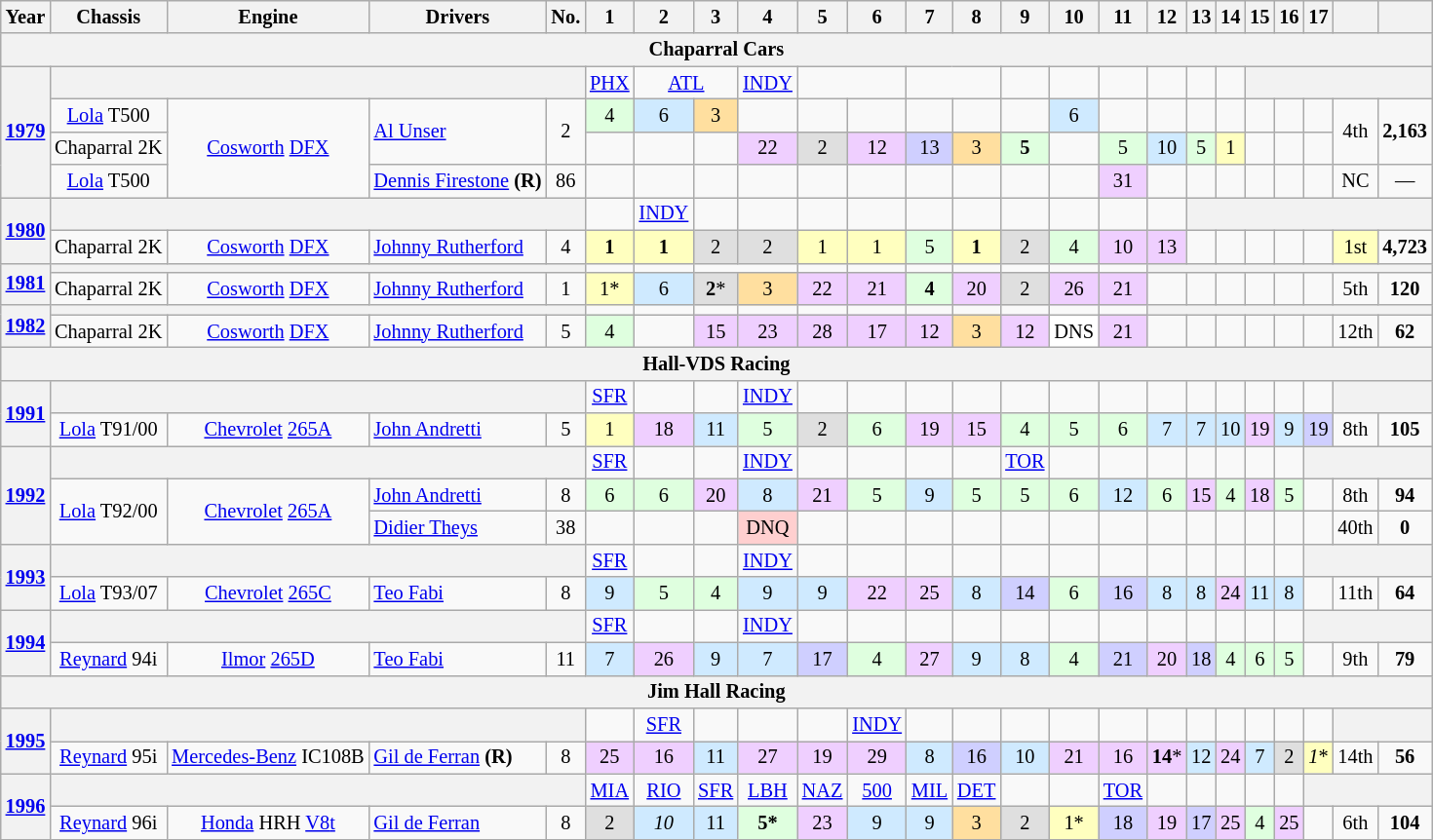<table class="wikitable" style="text-align:center; font-size:85%">
<tr>
<th>Year</th>
<th style="white-spaaace: nowrap;">Chassis</th>
<th style="white-spaaace: nowrap;">Engine</th>
<th style="white-spaaace: nowrap;">Drivers</th>
<th>No.</th>
<th>1</th>
<th>2</th>
<th>3</th>
<th>4</th>
<th>5</th>
<th>6</th>
<th>7</th>
<th>8</th>
<th>9</th>
<th>10</th>
<th>11</th>
<th>12</th>
<th>13</th>
<th>14</th>
<th>15</th>
<th>16</th>
<th>17</th>
<th></th>
<th></th>
</tr>
<tr>
<th colspan=28>Chaparral Cars</th>
</tr>
<tr>
<th rowspan=4><a href='#'>1979</a></th>
<th colspan=4></th>
<td><a href='#'>PHX</a></td>
<td colspan=2><a href='#'>ATL</a></td>
<td><a href='#'>INDY</a></td>
<td colspan=2></td>
<td colspan=2></td>
<td></td>
<td></td>
<td></td>
<td></td>
<td></td>
<td></td>
<th colspan=9></th>
</tr>
<tr>
<td><a href='#'>Lola</a> T500</td>
<td rowspan=3><a href='#'>Cosworth</a> <a href='#'>DFX</a></td>
<td align=left rowspan=2> <a href='#'>Al Unser</a></td>
<td rowspan=2>2</td>
<td style="background:#dfffdf;">4</td>
<td style="background:#CFEAFF;">6</td>
<td style="background:#ffdf9f;">3</td>
<td></td>
<td></td>
<td></td>
<td></td>
<td></td>
<td></td>
<td style="background:#CFEAFF;">6</td>
<td></td>
<td></td>
<td></td>
<td></td>
<td></td>
<td></td>
<td></td>
<td rowspan=2>4th</td>
<td rowspan=2><strong>2,163</strong></td>
</tr>
<tr>
<td>Chaparral 2K</td>
<td></td>
<td></td>
<td></td>
<td style="background:#EFCFFF;">22</td>
<td style="background:#DFDFDF;">2</td>
<td style="background:#EFCFFF;">12</td>
<td style="background:#CFCFFF;">13</td>
<td style="background:#ffdf9f;">3</td>
<td style="background:#dfffdf;"><strong>5</strong></td>
<td></td>
<td style="background:#dfffdf;">5</td>
<td style="background:#CFEAFF;">10</td>
<td style="background:#dfffdf;">5</td>
<td style="background:#ffffbf;">1</td>
<td></td>
<td></td>
<td></td>
</tr>
<tr>
<td><a href='#'>Lola</a> T500</td>
<td align=left> <a href='#'>Dennis Firestone</a> <strong>(R)</strong></td>
<td>86</td>
<td></td>
<td></td>
<td></td>
<td></td>
<td></td>
<td></td>
<td></td>
<td></td>
<td></td>
<td></td>
<td style="background:#EFCFFF;">31</td>
<td></td>
<td></td>
<td></td>
<td></td>
<td></td>
<td></td>
<td>NC</td>
<td>—</td>
</tr>
<tr>
<th rowspan=2><a href='#'>1980</a></th>
<th colspan=4></th>
<td></td>
<td><a href='#'>INDY</a></td>
<td></td>
<td></td>
<td></td>
<td></td>
<td></td>
<td></td>
<td></td>
<td></td>
<td></td>
<td></td>
<th colspan=11></th>
</tr>
<tr>
<td>Chaparral 2K</td>
<td><a href='#'>Cosworth</a> <a href='#'>DFX</a></td>
<td align="left"> <a href='#'>Johnny Rutherford</a></td>
<td>4</td>
<td style="background:#ffffbf;"><strong>1</strong></td>
<td style="background:#ffffbf;"><strong>1</strong></td>
<td style="background:#DFDFDF;">2</td>
<td style="background:#DFDFDF;">2</td>
<td style="background:#ffffbf;">1</td>
<td style="background:#ffffbf;">1</td>
<td style="background:#dfffdf;">5</td>
<td style="background:#ffffbf;"><strong>1</strong></td>
<td style="background:#DFDFDF;">2</td>
<td style="background:#dfffdf;">4</td>
<td style="background:#EFCFFF;">10</td>
<td style="background:#EFCFFF;">13</td>
<td></td>
<td></td>
<td></td>
<td></td>
<td></td>
<td style="background:#ffffbf;">1st</td>
<td><strong>4,723</strong></td>
</tr>
<tr>
<th rowspan=2><a href='#'>1981</a></th>
<th colspan=4></th>
<td></td>
<td></td>
<td colspan=2></td>
<td></td>
<td></td>
<td></td>
<td></td>
<td></td>
<td></td>
<td></td>
<th colspan=12></th>
</tr>
<tr>
<td>Chaparral 2K</td>
<td><a href='#'>Cosworth</a> <a href='#'>DFX</a></td>
<td align="left"> <a href='#'>Johnny Rutherford</a></td>
<td>1</td>
<td style="background:#ffffbf;">1*</td>
<td style="background:#CFEAFF;">6</td>
<td style="background:#dfdfdf;"><strong>2</strong>*</td>
<td style="background:#ffdf9f;">3</td>
<td style="background:#efcfff;">22</td>
<td style="background:#efcfff;">21</td>
<td style="background:#dfffdf;"><strong>4</strong></td>
<td style="background:#efcfff;">20</td>
<td style="background:#dfdfdf;">2</td>
<td style="background:#efcfff;">26</td>
<td style="background:#efcfff;">21</td>
<td></td>
<td></td>
<td></td>
<td></td>
<td></td>
<td></td>
<td>5th</td>
<td><strong>120</strong></td>
</tr>
<tr>
<th rowspan=2><a href='#'>1982</a></th>
<th colspan=4></th>
<td></td>
<td></td>
<td></td>
<td></td>
<td></td>
<td></td>
<td></td>
<td></td>
<td></td>
<td></td>
<td></td>
<th colspan=12></th>
</tr>
<tr>
<td>Chaparral 2K</td>
<td><a href='#'>Cosworth</a> <a href='#'>DFX</a></td>
<td align="left"> <a href='#'>Johnny Rutherford</a></td>
<td>5</td>
<td style="background:#DFFFDF;" align=center>4</td>
<td></td>
<td style="background:#EFCFFF;" align=center>15</td>
<td style="background:#EFCFFF;" align=center>23</td>
<td style="background:#EFCFFF;" align=center>28</td>
<td style="background:#EFCFFF;" align=center>17</td>
<td style="background:#EFCFFF;" align=center>12</td>
<td style="background:#FFDF9F;" align=center>3</td>
<td style="background:#EFCFFF;" align=center>12</td>
<td style="background:#FFFFFF;" align=center>DNS</td>
<td style="background:#EFCFFF;" align=center>21</td>
<td></td>
<td></td>
<td></td>
<td></td>
<td></td>
<td></td>
<td>12th</td>
<td><strong>62</strong></td>
</tr>
<tr>
<th colspan=28>Hall-VDS Racing</th>
</tr>
<tr>
<th rowspan=2><a href='#'>1991</a></th>
<th colspan=4></th>
<td><a href='#'>SFR</a></td>
<td></td>
<td></td>
<td><a href='#'>INDY</a></td>
<td></td>
<td></td>
<td></td>
<td></td>
<td></td>
<td></td>
<td></td>
<td></td>
<td></td>
<td></td>
<td></td>
<td></td>
<td></td>
<th colspan=6></th>
</tr>
<tr>
<td><a href='#'>Lola</a> T91/00</td>
<td><a href='#'>Chevrolet</a> <a href='#'>265A</a></td>
<td align=left> <a href='#'>John Andretti</a></td>
<td>5</td>
<td style="background:#FFFFBF;">1</td>
<td style="background:#EFCFFF;">18</td>
<td style="background:#CFEAFF;">11</td>
<td style="background:#DFFFDF;">5</td>
<td style="background:#DFDFDF;">2</td>
<td style="background:#DFFFDF;">6</td>
<td style="background:#EFCFFF;">19</td>
<td style="background:#EFCFFF;">15</td>
<td style="background:#DFFFDF;">4</td>
<td style="background:#DFFFDF;">5</td>
<td style="background:#DFFFDF;">6</td>
<td style="background:#CFEAFF;">7</td>
<td style="background:#CFEAFF;">7</td>
<td style="background:#CFEAFF;">10</td>
<td style="background:#EFCFFF;">19</td>
<td style="background:#CFEAFF;">9</td>
<td style="background:#CFCFFF;">19</td>
<td>8th</td>
<td><strong>105</strong></td>
</tr>
<tr>
<th rowspan=3><a href='#'>1992</a></th>
<th colspan=4></th>
<td><a href='#'>SFR</a></td>
<td></td>
<td></td>
<td><a href='#'>INDY</a></td>
<td></td>
<td></td>
<td></td>
<td></td>
<td><a href='#'>TOR</a></td>
<td></td>
<td></td>
<td></td>
<td></td>
<td></td>
<td></td>
<td></td>
<th colspan=7></th>
</tr>
<tr>
<td rowspan=2><a href='#'>Lola</a> T92/00</td>
<td rowspan=2><a href='#'>Chevrolet</a> <a href='#'>265A</a></td>
<td align=left> <a href='#'>John Andretti</a></td>
<td>8</td>
<td style="background:#DFFFDF;">6</td>
<td style="background:#DFFFDF;">6</td>
<td style="background:#efcfff;">20</td>
<td style="background:#CFEAFF;">8</td>
<td style="background:#efcfff;">21</td>
<td style="background:#dfffdf;">5</td>
<td style="background:#CFEAFF;">9</td>
<td style="background:#dfffdf;">5</td>
<td style="background:#dfffdf;">5</td>
<td style="background:#DFFFDF;">6</td>
<td style="background:#CFEAFF;">12</td>
<td style="background:#DFFFDF;">6</td>
<td style="background:#efcfff;">15</td>
<td style="background:#dfffdf;">4</td>
<td style="background:#efcfff;">18</td>
<td style="background:#dfffdf;">5</td>
<td></td>
<td>8th</td>
<td><strong>94</strong></td>
</tr>
<tr>
<td align=left> <a href='#'>Didier Theys</a></td>
<td>38</td>
<td></td>
<td></td>
<td></td>
<td style="background:#ffcfcf;">DNQ</td>
<td></td>
<td></td>
<td></td>
<td></td>
<td></td>
<td></td>
<td></td>
<td></td>
<td></td>
<td></td>
<td></td>
<td></td>
<td></td>
<td>40th</td>
<td><strong>0</strong></td>
</tr>
<tr>
<th rowspan=2><a href='#'>1993</a></th>
<th colspan=4></th>
<td><a href='#'>SFR</a></td>
<td></td>
<td></td>
<td><a href='#'>INDY</a></td>
<td></td>
<td></td>
<td></td>
<td></td>
<td></td>
<td></td>
<td></td>
<td></td>
<td></td>
<td></td>
<td></td>
<td></td>
<th colspan=7></th>
</tr>
<tr>
<td><a href='#'>Lola</a> T93/07</td>
<td><a href='#'>Chevrolet</a> <a href='#'>265C</a></td>
<td align=left> <a href='#'>Teo Fabi</a></td>
<td>8</td>
<td style="background:#CFEAFF;">9</td>
<td style="background:#dfffdf;">5</td>
<td style="background:#dfffdf;">4</td>
<td style="background:#CFEAFF;">9</td>
<td style="background:#CFEAFF;">9</td>
<td style="background:#efcfff;">22</td>
<td style="background:#efcfff;">25</td>
<td style="background:#CFEAFF;">8</td>
<td style="background:#cfcfff;">14</td>
<td style="background:#DFFFDF;">6</td>
<td style="background:#cfcfff;">16</td>
<td style="background:#CFEAFF;">8</td>
<td style="background:#CFEAFF;">8</td>
<td style="background:#efcfff;">24</td>
<td style="background:#CFEAFF;">11</td>
<td style="background:#CFEAFF;">8</td>
<td></td>
<td>11th</td>
<td><strong>64</strong></td>
</tr>
<tr>
<th rowspan=2><a href='#'>1994</a></th>
<th colspan=4></th>
<td><a href='#'>SFR</a></td>
<td></td>
<td></td>
<td><a href='#'>INDY</a></td>
<td></td>
<td></td>
<td></td>
<td></td>
<td></td>
<td></td>
<td></td>
<td></td>
<td></td>
<td></td>
<td></td>
<td></td>
<th colspan=7></th>
</tr>
<tr>
<td><a href='#'>Reynard</a> 94i</td>
<td><a href='#'>Ilmor</a> <a href='#'>265D</a></td>
<td align=left> <a href='#'>Teo Fabi</a></td>
<td>11</td>
<td style="background:#CFEAFF;">7</td>
<td style="background:#efcfff;">26</td>
<td style="background:#CFEAFF;">9</td>
<td style="background:#CFEAFF;">7</td>
<td style="background:#cfcfff;">17</td>
<td style="background:#dfffdf;">4</td>
<td style="background:#efcfff;">27</td>
<td style="background:#CFEAFF;">9</td>
<td style="background:#CFEAFF;">8</td>
<td style="background:#dfffdf;">4</td>
<td style="background:#cfcfff;">21</td>
<td style="background:#efcfff;">20</td>
<td style="background:#cfcfff;">18</td>
<td style="background:#dfffdf;">4</td>
<td style="background:#DFFFDF;">6</td>
<td style="background:#dfffdf;">5</td>
<td></td>
<td>9th</td>
<td><strong>79</strong></td>
</tr>
<tr>
<th colspan=28>Jim Hall Racing</th>
</tr>
<tr>
<th rowspan=2><a href='#'>1995</a></th>
<th colspan=4></th>
<td></td>
<td><a href='#'>SFR</a></td>
<td></td>
<td></td>
<td></td>
<td><a href='#'>INDY</a></td>
<td></td>
<td></td>
<td></td>
<td></td>
<td></td>
<td></td>
<td></td>
<td></td>
<td></td>
<td></td>
<td></td>
<th colspan=6></th>
</tr>
<tr>
<td><a href='#'>Reynard</a> 95i</td>
<td><a href='#'>Mercedes-Benz</a> IC108B</td>
<td align=left> <a href='#'>Gil de Ferran</a> <strong>(R)</strong></td>
<td>8</td>
<td style="background:#EFCFFF;">25</td>
<td style="background:#EFCFFF;">16</td>
<td style="background:#CFEAFF;">11</td>
<td style="background:#EFCFFF;">27</td>
<td style="background:#EFCFFF;">19</td>
<td style="background:#EFCFFF;">29</td>
<td style="background:#CFEAFF;">8</td>
<td style="background:#cfcfff;">16</td>
<td style="background:#CFEAFF;">10</td>
<td style="background:#EFCFFF;">21</td>
<td style="background:#EFCFFF;">16</td>
<td style="background:#EFCFFF;"><strong>14</strong>*</td>
<td style="background:#CFEAFF;">12</td>
<td style="background:#EFCFFF;">24</td>
<td style="background:#CFEAFF;">7</td>
<td style="background:#dfdfdf;">2</td>
<td style="background:#ffffbf;"><em>1</em>*</td>
<td>14th</td>
<td><strong>56</strong></td>
</tr>
<tr>
<th rowspan=2><a href='#'>1996</a></th>
<th colspan=4></th>
<td><a href='#'>MIA</a></td>
<td><a href='#'>RIO</a></td>
<td><a href='#'>SFR</a></td>
<td><a href='#'>LBH</a></td>
<td><a href='#'>NAZ</a></td>
<td><a href='#'>500</a></td>
<td><a href='#'>MIL</a></td>
<td><a href='#'>DET</a></td>
<td></td>
<td></td>
<td><a href='#'>TOR</a></td>
<td></td>
<td></td>
<td></td>
<td></td>
<td></td>
<th colspan=7></th>
</tr>
<tr>
<td><a href='#'>Reynard</a> 96i</td>
<td><a href='#'>Honda</a> HRH <a href='#'>V8</a><a href='#'>t</a></td>
<td align=left> <a href='#'>Gil de Ferran</a></td>
<td>8</td>
<td style="background:#DFDFDF;">2</td>
<td style="background:#CFEAFF;"><em>10</em></td>
<td style="background:#CFEAFF;">11</td>
<td style="background:#dfffdf;"><strong>5*</strong></td>
<td style="background:#efcfff;">23</td>
<td style="background:#CFEAFF;">9</td>
<td style="background:#CFEAFF;">9</td>
<td style="background:#ffdf9f;">3</td>
<td style="background:#DFDFDF;">2</td>
<td style="background:#ffffbf;">1*</td>
<td style="background:#cfcfff;">18</td>
<td style="background:#efcfff;">19</td>
<td style="background:#cfcfff;">17</td>
<td style="background:#efcfff;">25</td>
<td style="background:#dfffdf;">4</td>
<td style="background:#efcfff;">25</td>
<td></td>
<td>6th</td>
<td><strong>104</strong></td>
</tr>
</table>
